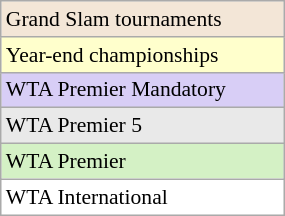<table class=wikitable style=font-size:90%;width:15%>
<tr style="background:#F3E6D7;">
<td>Grand Slam tournaments</td>
</tr>
<tr style="background:#ffc;">
<td>Year-end championships</td>
</tr>
<tr style="background:#d8cef6;">
<td>WTA Premier Mandatory</td>
</tr>
<tr style="background:#E9E9E9;">
<td>WTA Premier 5</td>
</tr>
<tr style="background:#D4F1C5;">
<td>WTA Premier</td>
</tr>
<tr style="background:#fff;">
<td>WTA International</td>
</tr>
</table>
